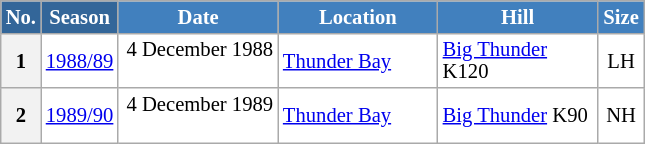<table class="wikitable sortable" style="font-size:86%; line-height:15px; text-align:left; border:grey solid 1px; border-collapse:collapse; background:#ffffff;">
<tr style="background:#efefef;">
<th style="background-color:#369; color:white; width:10px;">No.</th>
<th style="background-color:#369; color:white;  width:30px;">Season</th>
<th style="background-color:#4180be; color:white; width:100px;">Date</th>
<th style="background-color:#4180be; color:white; width:100px;">Location</th>
<th style="background-color:#4180be; color:white; width:100px;">Hill</th>
<th style="background-color:#4180be; color:white; width:25px;">Size</th>
</tr>
<tr>
<th scope=row style="text-align:center;">1</th>
<td align=center><a href='#'>1988/89</a></td>
<td align=right>4 December 1988  </td>
<td> <a href='#'>Thunder Bay</a></td>
<td><a href='#'>Big Thunder</a> K120</td>
<td align=center>LH</td>
</tr>
<tr>
<th scope=row style="text-align:center;">2</th>
<td align=center><a href='#'>1989/90</a></td>
<td align=right>4 December 1989  </td>
<td> <a href='#'>Thunder Bay</a></td>
<td><a href='#'>Big Thunder</a> K90</td>
<td align=center>NH</td>
</tr>
</table>
